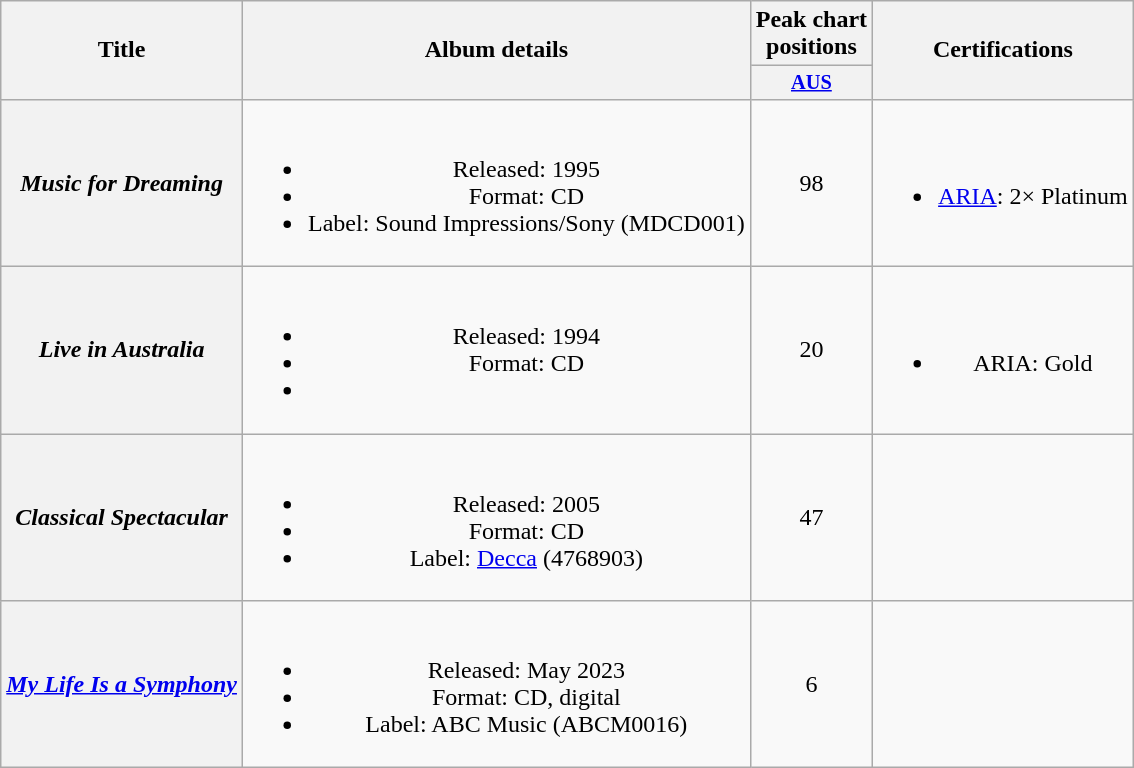<table class="wikitable plainrowheaders" style="text-align:center;" border="1">
<tr>
<th scope="col" rowspan="2">Title</th>
<th scope="col" rowspan="2">Album details</th>
<th scope="col">Peak chart<br>positions</th>
<th scope="col" rowspan="2">Certifications</th>
</tr>
<tr>
<th scope="col" style="font-size:85%;"><a href='#'>AUS</a><br></th>
</tr>
<tr>
<th scope="row"><em>Music for Dreaming</em></th>
<td><br><ul><li>Released: 1995</li><li>Format: CD</li><li>Label: Sound Impressions/Sony (MDCD001)</li></ul></td>
<td>98</td>
<td><br><ul><li><a href='#'>ARIA</a>: 2× Platinum</li></ul></td>
</tr>
<tr>
<th scope="row"><em>Live in Australia</em><br></th>
<td><br><ul><li>Released: 1994</li><li>Format: CD</li><li></li></ul></td>
<td>20</td>
<td><br><ul><li>ARIA: Gold</li></ul></td>
</tr>
<tr>
<th scope="row"><em>Classical Spectacular</em></th>
<td><br><ul><li>Released: 2005</li><li>Format: CD</li><li>Label: <a href='#'>Decca</a> (4768903)</li></ul></td>
<td>47</td>
<td></td>
</tr>
<tr>
<th scope="row"><em><a href='#'>My Life Is a Symphony</a></em><br></th>
<td><br><ul><li>Released: May 2023</li><li>Format: CD, digital</li><li>Label: ABC Music (ABCM0016)</li></ul></td>
<td>6</td>
<td></td>
</tr>
</table>
